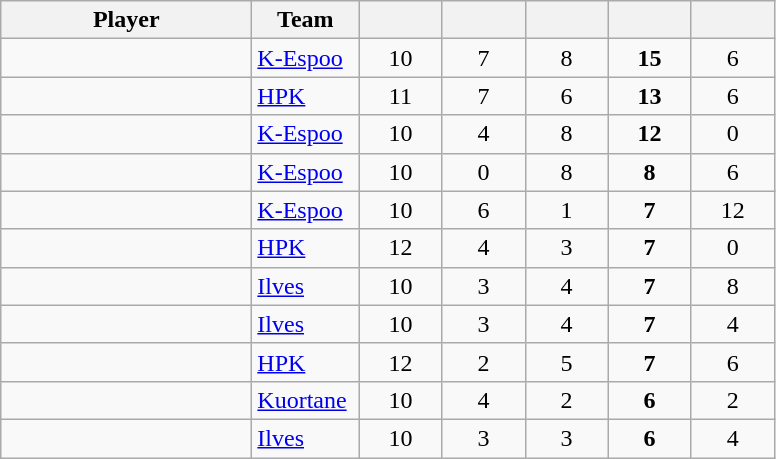<table class="wikitable sortable" style="text-align: center">
<tr>
<th style="width: 10em;">Player</th>
<th style="width: 4em;">Team</th>
<th style="width: 3em;"></th>
<th style="width: 3em;"></th>
<th style="width: 3em;"></th>
<th style="width: 3em;"></th>
<th style="width: 3em;"></th>
</tr>
<tr>
<td align=left></td>
<td align=left><a href='#'>K-Espoo</a></td>
<td>10</td>
<td>7</td>
<td>8</td>
<td><strong>15</strong></td>
<td>6</td>
</tr>
<tr>
<td align=left></td>
<td align=left><a href='#'>HPK</a></td>
<td>11</td>
<td>7</td>
<td>6</td>
<td><strong>13</strong></td>
<td>6</td>
</tr>
<tr>
<td align=left></td>
<td align=left><a href='#'>K-Espoo</a></td>
<td>10</td>
<td>4</td>
<td>8</td>
<td><strong>12</strong></td>
<td>0</td>
</tr>
<tr>
<td align=left></td>
<td align=left><a href='#'>K-Espoo</a></td>
<td>10</td>
<td>0</td>
<td>8</td>
<td><strong>8</strong></td>
<td>6</td>
</tr>
<tr>
<td align=left></td>
<td align=left><a href='#'>K-Espoo</a></td>
<td>10</td>
<td>6</td>
<td>1</td>
<td><strong>7</strong></td>
<td>12</td>
</tr>
<tr>
<td align=left></td>
<td align=left><a href='#'>HPK</a></td>
<td>12</td>
<td>4</td>
<td>3</td>
<td><strong>7</strong></td>
<td>0</td>
</tr>
<tr>
<td align="left"></td>
<td align="left"><a href='#'>Ilves</a></td>
<td>10</td>
<td>3</td>
<td>4</td>
<td><strong>7</strong></td>
<td>8</td>
</tr>
<tr>
<td align="left"></td>
<td align="left"><a href='#'>Ilves</a></td>
<td>10</td>
<td>3</td>
<td>4</td>
<td><strong>7</strong></td>
<td>4</td>
</tr>
<tr>
<td align=left></td>
<td align=left><a href='#'>HPK</a></td>
<td>12</td>
<td>2</td>
<td>5</td>
<td><strong>7</strong></td>
<td>6</td>
</tr>
<tr>
<td align="left"></td>
<td align="left"><a href='#'>Kuortane</a></td>
<td>10</td>
<td>4</td>
<td>2</td>
<td><strong>6</strong></td>
<td>2</td>
</tr>
<tr>
<td align="left"></td>
<td align="left"><a href='#'>Ilves</a></td>
<td>10</td>
<td>3</td>
<td>3</td>
<td><strong>6</strong></td>
<td>4</td>
</tr>
</table>
